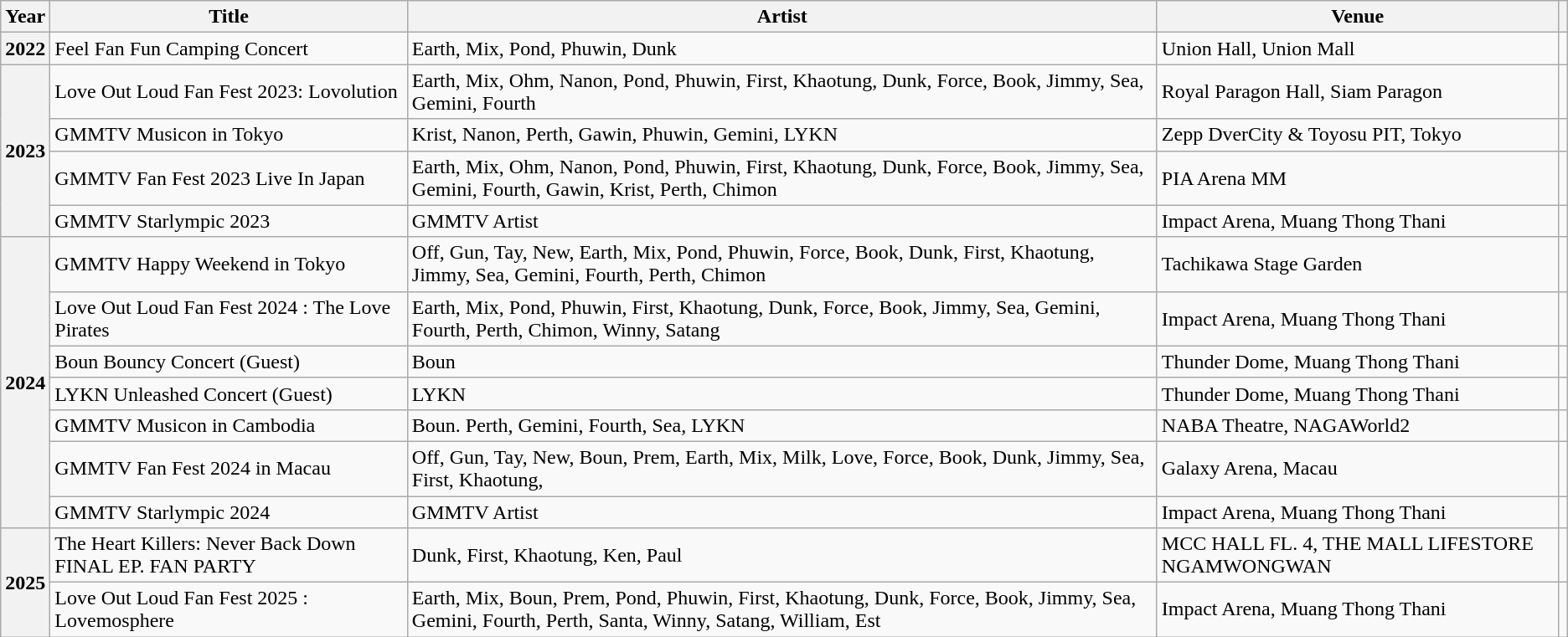<table class="wikitable">
<tr>
<th>Year</th>
<th>Title</th>
<th>Artist</th>
<th>Venue</th>
<th></th>
</tr>
<tr>
<th>2022</th>
<td>Feel Fan Fun Camping Concert</td>
<td>Earth, Mix, Pond, Phuwin, Dunk</td>
<td>Union Hall, Union Mall</td>
<td></td>
</tr>
<tr>
<th rowspan="4">2023</th>
<td>Love Out Loud Fan Fest 2023: Lovolution</td>
<td>Earth, Mix, Ohm, Nanon, Pond, Phuwin, First, Khaotung, Dunk, Force, Book, Jimmy, Sea, Gemini, Fourth</td>
<td>Royal Paragon Hall, Siam Paragon</td>
<td></td>
</tr>
<tr>
<td>GMMTV Musicon in Tokyo</td>
<td>Krist, Nanon, Perth, Gawin, Phuwin, Gemini, LYKN</td>
<td>Zepp DverCity & Toyosu PIT, Tokyo</td>
<td></td>
</tr>
<tr>
<td>GMMTV Fan Fest 2023 Live In Japan</td>
<td>Earth, Mix, Ohm, Nanon, Pond, Phuwin, First, Khaotung, Dunk, Force, Book, Jimmy, Sea, Gemini, Fourth, Gawin, Krist, Perth, Chimon</td>
<td>PIA Arena MM</td>
<td></td>
</tr>
<tr>
<td>GMMTV Starlympic 2023</td>
<td>GMMTV Artist</td>
<td>Impact Arena, Muang Thong Thani</td>
<td></td>
</tr>
<tr>
<th rowspan="7">2024</th>
<td>GMMTV Happy Weekend in Tokyo</td>
<td>Off, Gun, Tay, New, Earth, Mix, Pond, Phuwin, Force, Book, Dunk, First, Khaotung, Jimmy, Sea, Gemini, Fourth,  Perth, Chimon</td>
<td>Tachikawa Stage Garden</td>
<td></td>
</tr>
<tr>
<td>Love Out Loud Fan Fest 2024 : The Love Pirates</td>
<td>Earth, Mix, Pond, Phuwin, First, Khaotung, Dunk, Force, Book, Jimmy, Sea, Gemini, Fourth, Perth, Chimon, Winny, Satang</td>
<td>Impact Arena, Muang Thong Thani</td>
<td></td>
</tr>
<tr>
<td>Boun Bouncy Concert (Guest)</td>
<td>Boun</td>
<td>Thunder Dome, Muang Thong Thani</td>
<td></td>
</tr>
<tr>
<td>LYKN Unleashed Concert (Guest)</td>
<td>LYKN</td>
<td>Thunder Dome, Muang Thong Thani</td>
<td></td>
</tr>
<tr>
<td>GMMTV Musicon in Cambodia</td>
<td>Boun. Perth, Gemini, Fourth, Sea, LYKN</td>
<td>NABA Theatre, NAGAWorld2</td>
<td></td>
</tr>
<tr>
<td>GMMTV Fan Fest 2024 in Macau</td>
<td>Off, Gun, Tay, New, Boun, Prem, Earth, Mix, Milk, Love, Force, Book, Dunk, Jimmy, Sea, First, Khaotung,</td>
<td>Galaxy Arena, Macau</td>
<td></td>
</tr>
<tr>
<td>GMMTV Starlympic 2024</td>
<td>GMMTV Artist</td>
<td>Impact Arena, Muang Thong Thani</td>
<td></td>
</tr>
<tr>
<th rowspan="2">2025</th>
<td>The Heart Killers: Never Back Down FINAL EP. FAN PARTY</td>
<td>Dunk, First, Khaotung, Ken, Paul</td>
<td>MCC HALL FL. 4, THE MALL LIFESTORE NGAMWONGWAN</td>
<td></td>
</tr>
<tr>
<td>Love Out Loud Fan Fest 2025 : Lovemosphere</td>
<td>Earth, Mix, Boun, Prem, Pond, Phuwin, First, Khaotung, Dunk, Force, Book, Jimmy, Sea, Gemini, Fourth, Perth, Santa, Winny, Satang, William, Est</td>
<td>Impact Arena, Muang Thong Thani</td>
<td></td>
</tr>
</table>
